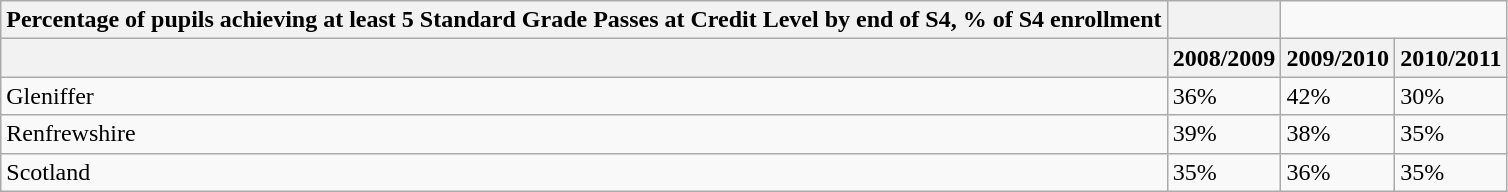<table class="wikitable">
<tr>
<th>Percentage of pupils achieving at least 5 Standard Grade Passes at Credit Level by end of S4, % of S4 enrollment</th>
<th></th>
</tr>
<tr>
<th></th>
<th>2008/2009</th>
<th>2009/2010</th>
<th>2010/2011</th>
</tr>
<tr>
<td>Gleniffer</td>
<td>36%</td>
<td>42%</td>
<td>30%</td>
</tr>
<tr>
<td>Renfrewshire</td>
<td>39%</td>
<td>38%</td>
<td>35%</td>
</tr>
<tr>
<td>Scotland</td>
<td>35%</td>
<td>36%</td>
<td>35%</td>
</tr>
</table>
